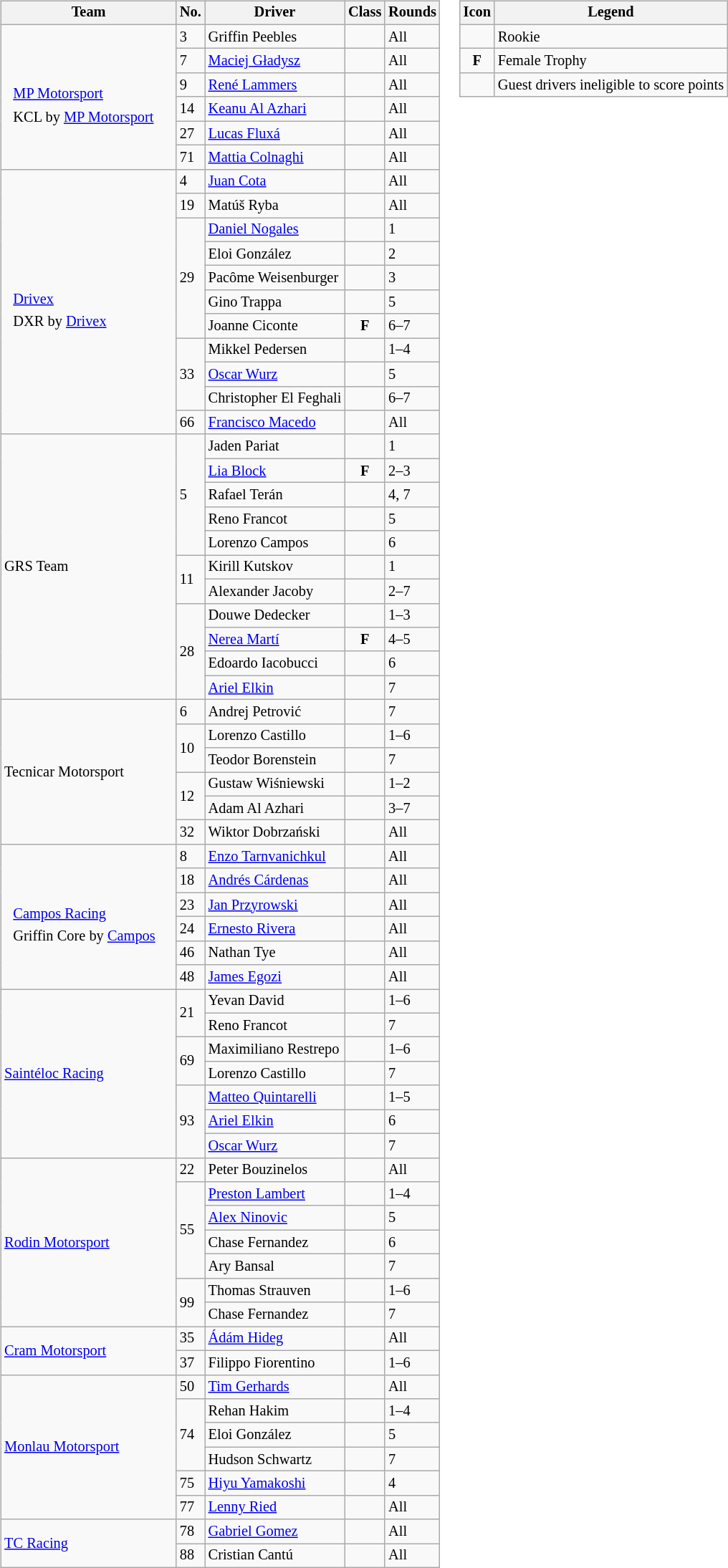<table>
<tr>
<td><br><table class="wikitable" style="font-size: 85%">
<tr>
<th>Team</th>
<th>No.</th>
<th>Driver</th>
<th>Class</th>
<th>Rounds</th>
</tr>
<tr>
<td rowspan=6><br><table class="wikitable" style="float: left; border-style: none;">
<tr>
<td style="border-style: none" rowspan=2></td>
<td style="border-style: none"><a href='#'>MP Motorsport</a></td>
</tr>
<tr>
<td style="border-style: none">KCL by <a href='#'>MP Motorsport</a></td>
</tr>
<tr>
</tr>
</table>
</td>
<td>3</td>
<td> Griffin Peebles</td>
<td></td>
<td>All</td>
</tr>
<tr>
<td>7</td>
<td> <a href='#'>Maciej Gładysz</a></td>
<td style="text-align:center"></td>
<td>All</td>
</tr>
<tr>
<td>9</td>
<td> <a href='#'>René Lammers</a></td>
<td style="text-align:center"></td>
<td>All</td>
</tr>
<tr>
<td>14</td>
<td> <a href='#'>Keanu Al Azhari</a></td>
<td></td>
<td>All</td>
</tr>
<tr>
<td>27</td>
<td> <a href='#'>Lucas Fluxá</a></td>
<td style="text-align:center"></td>
<td>All</td>
</tr>
<tr>
<td>71</td>
<td> <a href='#'>Mattia Colnaghi</a></td>
<td style="text-align:center"></td>
<td>All</td>
</tr>
<tr>
<td rowspan=11><br><table class="wikitable" style="float: left; border-style: none;">
<tr>
<td style="border-style: none" rowspan=2></td>
<td style="border-style: none"><a href='#'>Drivex</a></td>
</tr>
<tr>
<td style="border-style: none">DXR by <a href='#'>Drivex</a></td>
</tr>
<tr>
</tr>
</table>
</td>
<td>4</td>
<td> <a href='#'>Juan Cota</a></td>
<td></td>
<td>All</td>
</tr>
<tr>
<td>19</td>
<td> Matúš Ryba</td>
<td style="text-align:center"></td>
<td>All</td>
</tr>
<tr>
<td rowspan=5>29</td>
<td> <a href='#'>Daniel Nogales</a></td>
<td></td>
<td>1</td>
</tr>
<tr>
<td> Eloi González</td>
<td style="text-align:center"></td>
<td>2</td>
</tr>
<tr>
<td> Pacôme Weisenburger</td>
<td style="text-align:center"></td>
<td>3</td>
</tr>
<tr>
<td> Gino Trappa</td>
<td style="text-align:center"></td>
<td>5</td>
</tr>
<tr>
<td> Joanne Ciconte</td>
<td style="text-align:center" nowrap> <strong><span>F</span></strong>  </td>
<td>6–7</td>
</tr>
<tr>
<td rowspan=3>33</td>
<td> Mikkel Pedersen</td>
<td></td>
<td>1–4</td>
</tr>
<tr>
<td> <a href='#'>Oscar Wurz</a></td>
<td style="text-align:center"></td>
<td>5</td>
</tr>
<tr>
<td nowrap> Christopher El Feghali</td>
<td style="text-align:center"> </td>
<td>6–7</td>
</tr>
<tr>
<td>66</td>
<td> <a href='#'>Francisco Macedo</a></td>
<td style="text-align:center"></td>
<td>All</td>
</tr>
<tr>
<td rowspan=11> GRS Team</td>
<td rowspan=5>5</td>
<td> Jaden Pariat</td>
<td></td>
<td>1</td>
</tr>
<tr>
<td> <a href='#'>Lia Block</a></td>
<td style="text-align:center"><strong><span>F</span></strong></td>
<td>2–3</td>
</tr>
<tr>
<td> Rafael Terán</td>
<td style="text-align:center"></td>
<td>4, 7</td>
</tr>
<tr>
<td> Reno Francot</td>
<td></td>
<td>5</td>
</tr>
<tr>
<td> Lorenzo Campos</td>
<td style="text-align:center"> </td>
<td>6</td>
</tr>
<tr>
<td rowspan=2>11</td>
<td> Kirill Kutskov</td>
<td style="text-align:center"></td>
<td>1</td>
</tr>
<tr>
<td> Alexander Jacoby</td>
<td style="text-align:center"></td>
<td>2–7</td>
</tr>
<tr>
<td rowspan=4>28</td>
<td> Douwe Dedecker</td>
<td></td>
<td>1–3</td>
</tr>
<tr>
<td> <a href='#'>Nerea Martí</a></td>
<td style="text-align:center" nowrap><strong><span>F</span></strong></td>
<td>4–5</td>
</tr>
<tr>
<td> Edoardo Iacobucci</td>
<td style="text-align:center"> </td>
<td>6</td>
</tr>
<tr>
<td> <a href='#'>Ariel Elkin</a></td>
<td style="text-align:center"></td>
<td>7</td>
</tr>
<tr>
<td rowspan=6> Tecnicar Motorsport</td>
<td>6</td>
<td> Andrej Petrović</td>
<td style="text-align:center"></td>
<td>7</td>
</tr>
<tr>
<td rowspan=2>10</td>
<td> Lorenzo Castillo</td>
<td style="text-align:center"></td>
<td>1–6</td>
</tr>
<tr>
<td> Teodor Borenstein</td>
<td style="text-align:center"> </td>
<td>7</td>
</tr>
<tr>
<td rowspan=2>12</td>
<td> Gustaw Wiśniewski</td>
<td style="text-align:center"></td>
<td>1–2</td>
</tr>
<tr>
<td> Adam Al Azhari</td>
<td style="text-align:center"></td>
<td>3–7</td>
</tr>
<tr>
<td>32</td>
<td> Wiktor Dobrzański</td>
<td style="text-align:center"></td>
<td>All</td>
</tr>
<tr>
<td rowspan=6 nowrap><br><table class="wikitable" style="float: left; border-style: none;">
<tr>
<td rowspan=2 style="border-style: none"></td>
<td style="border-style: none"><a href='#'>Campos Racing</a></td>
</tr>
<tr>
<td style="border-style: none">Griffin Core by <a href='#'>Campos</a></td>
</tr>
<tr>
</tr>
</table>
</td>
<td>8</td>
<td> <a href='#'>Enzo Tarnvanichkul</a></td>
<td style="text-align:center"></td>
<td>All</td>
</tr>
<tr>
<td>18</td>
<td> <a href='#'>Andrés Cárdenas</a></td>
<td></td>
<td>All</td>
</tr>
<tr>
<td>23</td>
<td> <a href='#'>Jan Przyrowski</a></td>
<td style="text-align:center"></td>
<td>All</td>
</tr>
<tr>
<td>24</td>
<td> <a href='#'>Ernesto Rivera</a></td>
<td style="text-align:center"></td>
<td>All</td>
</tr>
<tr>
<td>46</td>
<td> Nathan Tye</td>
<td style="text-align:center"></td>
<td>All</td>
</tr>
<tr>
<td>48</td>
<td> <a href='#'>James Egozi</a></td>
<td></td>
<td>All</td>
</tr>
<tr>
<td rowspan=7> <a href='#'>Saintéloc Racing</a></td>
<td rowspan=2>21</td>
<td> Yevan David</td>
<td style="text-align:center"></td>
<td>1–6</td>
</tr>
<tr>
<td> Reno Francot</td>
<td></td>
<td>7</td>
</tr>
<tr>
<td rowspan=2>69</td>
<td> Maximiliano Restrepo</td>
<td></td>
<td>1–6</td>
</tr>
<tr>
<td> Lorenzo Castillo</td>
<td></td>
<td>7</td>
</tr>
<tr>
<td rowspan=3>93</td>
<td> <a href='#'>Matteo Quintarelli</a></td>
<td></td>
<td>1–5</td>
</tr>
<tr>
<td> <a href='#'>Ariel Elkin</a></td>
<td style="text-align:center"></td>
<td>6</td>
</tr>
<tr>
<td> <a href='#'>Oscar Wurz</a></td>
<td style="text-align:center"></td>
<td>7</td>
</tr>
<tr>
<td rowspan=7> <a href='#'>Rodin Motorsport</a></td>
<td>22</td>
<td> Peter Bouzinelos</td>
<td style="text-align:center"></td>
<td>All</td>
</tr>
<tr>
<td rowspan=4>55</td>
<td> <a href='#'>Preston Lambert</a></td>
<td style="text-align:center"></td>
<td>1–4</td>
</tr>
<tr>
<td> <a href='#'>Alex Ninovic</a></td>
<td></td>
<td>5</td>
</tr>
<tr>
<td> Chase Fernandez</td>
<td style="text-align:center"> </td>
<td>6</td>
</tr>
<tr>
<td> Ary Bansal</td>
<td style="text-align:center"> </td>
<td>7</td>
</tr>
<tr>
<td rowspan=2>99</td>
<td> Thomas Strauven</td>
<td style="text-align:center"></td>
<td>1–6</td>
</tr>
<tr>
<td> Chase Fernandez</td>
<td style="text-align:center"> </td>
<td>7</td>
</tr>
<tr>
<td rowspan=2> <a href='#'>Cram Motorsport</a></td>
<td>35</td>
<td> <a href='#'>Ádám Hideg</a></td>
<td style="text-align:center"></td>
<td>All</td>
</tr>
<tr>
<td>37</td>
<td> Filippo Fiorentino</td>
<td style="text-align:center"></td>
<td>1–6</td>
</tr>
<tr>
<td rowspan=6> <a href='#'>Monlau Motorsport</a></td>
<td>50</td>
<td> <a href='#'>Tim Gerhards</a></td>
<td style="text-align:center"></td>
<td>All</td>
</tr>
<tr>
<td rowspan=3>74</td>
<td> Rehan Hakim</td>
<td style="text-align:center"></td>
<td>1–4</td>
</tr>
<tr>
<td> Eloi González</td>
<td style="text-align:center"></td>
<td>5</td>
</tr>
<tr>
<td> Hudson Schwartz</td>
<td style="text-align:center"> </td>
<td>7</td>
</tr>
<tr>
<td>75</td>
<td> <a href='#'>Hiyu Yamakoshi</a></td>
<td style="text-align:center"></td>
<td>4</td>
</tr>
<tr>
<td>77</td>
<td> <a href='#'>Lenny Ried</a></td>
<td style="text-align:center"></td>
<td>All</td>
</tr>
<tr>
<td rowspan=2> <a href='#'>TC Racing</a></td>
<td>78</td>
<td> <a href='#'>Gabriel Gomez</a></td>
<td style="text-align:center"></td>
<td>All</td>
</tr>
<tr>
<td>88</td>
<td> Cristian Cantú</td>
<td></td>
<td>All</td>
</tr>
</table>
</td>
<td style="vertical-align:top"><br><table class="wikitable" style="font-size: 85%">
<tr>
<th>Icon</th>
<th>Legend</th>
</tr>
<tr>
<td style="text-align:center"></td>
<td>Rookie</td>
</tr>
<tr>
<td style="text-align:center"><strong><span>F</span></strong></td>
<td>Female Trophy</td>
</tr>
<tr>
<td style="text-align:center"></td>
<td>Guest drivers ineligible to score points</td>
</tr>
</table>
</td>
</tr>
</table>
